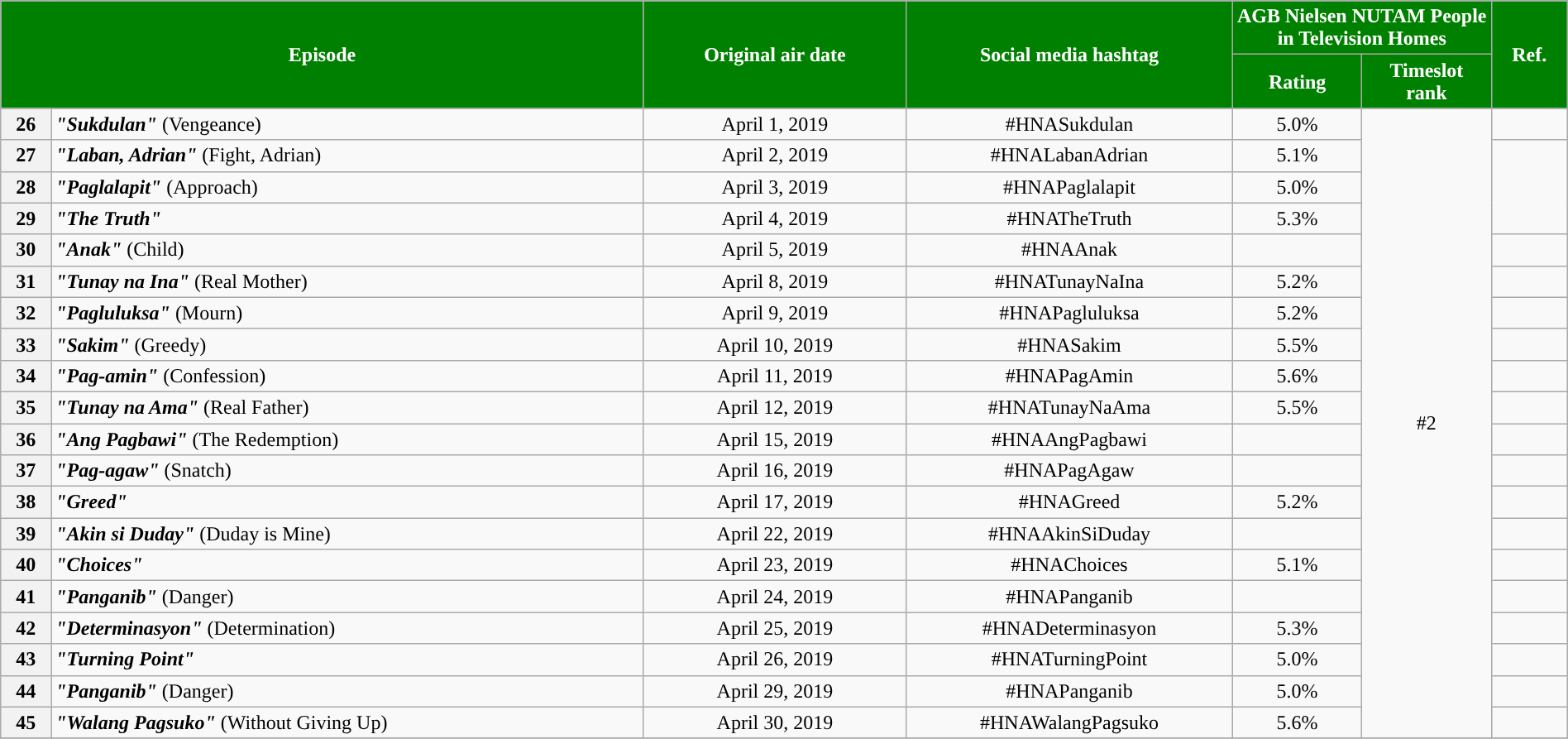<table class="wikitable" style="text-align:center; font-size:100%; line-height:18px;" width="100%">
<tr>
<th style="background-color:#008000; color:#ffffff;" colspan="2" rowspan="2">Episode</th>
<th style="background-color:#008000; color:white" rowspan="2">Original air date</th>
<th style="background-color:#008000; color:white" rowspan="2">Social media hashtag</th>
<th style="background-color:#008000; color:#ffffff;" colspan="2">AGB Nielsen NUTAM People in Television Homes</th>
<th style="background-color:#008000;  color:#ffffff;" rowspan="2">Ref.</th>
</tr>
<tr>
<th style="background-color:#008000; width:75px; color:#ffffff;">Rating</th>
<th style="background-color:#008000;  width:75px; color:#ffffff;">Timeslot<br>rank</th>
</tr>
<tr>
<th>26</th>
<td style="text-align: left;"><strong><em>"Sukdulan"</em></strong> (Vengeance)</td>
<td>April 1, 2019</td>
<td>#HNASukdulan</td>
<td>5.0%</td>
<td rowspan="20">#2</td>
<td></td>
</tr>
<tr>
<th>27</th>
<td style="text-align: left;"><strong><em>"Laban, Adrian"</em></strong> (Fight, Adrian)</td>
<td>April 2, 2019</td>
<td>#HNALabanAdrian</td>
<td>5.1%</td>
</tr>
<tr>
<th>28</th>
<td style="text-align: left;"><strong><em>"Paglalapit"</em></strong> (Approach)</td>
<td>April 3, 2019</td>
<td>#HNAPaglalapit</td>
<td>5.0%</td>
</tr>
<tr>
<th>29</th>
<td style="text-align: left;"><strong><em>"The Truth"</em></strong></td>
<td>April 4, 2019</td>
<td>#HNATheTruth</td>
<td>5.3%</td>
</tr>
<tr>
<th>30</th>
<td style="text-align: left;"><strong><em>"Anak"</em></strong> (Child)</td>
<td>April 5, 2019</td>
<td>#HNAAnak</td>
<td></td>
<td></td>
</tr>
<tr>
<th>31</th>
<td style="text-align: left;"><strong><em>"Tunay na Ina"</em></strong> (Real Mother)</td>
<td>April 8, 2019</td>
<td>#HNATunayNaIna</td>
<td>5.2%</td>
<td></td>
</tr>
<tr>
<th>32</th>
<td style="text-align: left;"><strong><em>"Pagluluksa"</em></strong> (Mourn)</td>
<td>April 9, 2019</td>
<td>#HNAPagluluksa</td>
<td>5.2%</td>
<td></td>
</tr>
<tr>
<th>33</th>
<td style="text-align: left;"><strong><em>"Sakim"</em></strong> (Greedy)</td>
<td>April 10, 2019</td>
<td>#HNASakim</td>
<td>5.5%</td>
<td></td>
</tr>
<tr>
<th>34</th>
<td style="text-align: left;"><strong><em>"Pag-amin"</em></strong> (Confession)</td>
<td>April 11, 2019</td>
<td>#HNAPagAmin</td>
<td>5.6%</td>
<td></td>
</tr>
<tr>
<th>35</th>
<td style="text-align: left;"><strong><em>"Tunay na Ama"</em></strong> (Real Father)</td>
<td>April 12, 2019</td>
<td>#HNATunayNaAma</td>
<td>5.5%</td>
<td></td>
</tr>
<tr>
<th>36</th>
<td style="text-align: left;"><strong><em>"Ang Pagbawi"</em></strong> (The Redemption)</td>
<td>April 15, 2019</td>
<td>#HNAAngPagbawi</td>
<td></td>
<td></td>
</tr>
<tr>
<th>37</th>
<td style="text-align: left;"><strong><em>"Pag-agaw"</em></strong> (Snatch)</td>
<td>April 16, 2019</td>
<td>#HNAPagAgaw</td>
<td></td>
<td></td>
</tr>
<tr>
<th>38</th>
<td style="text-align: left;"><strong><em>"Greed"</em></strong></td>
<td>April 17, 2019</td>
<td>#HNAGreed</td>
<td>5.2%</td>
<td></td>
</tr>
<tr>
<th>39</th>
<td style="text-align: left;"><strong><em>"Akin si Duday"</em></strong> (Duday is Mine)</td>
<td>April 22, 2019</td>
<td>#HNAAkinSiDuday</td>
<td></td>
<td></td>
</tr>
<tr>
<th>40</th>
<td style="text-align: left;"><strong><em>"Choices"</em></strong></td>
<td>April 23, 2019</td>
<td>#HNAChoices</td>
<td>5.1%</td>
<td></td>
</tr>
<tr>
<th>41</th>
<td style="text-align: left;"><strong><em>"Panganib"</em></strong> (Danger)</td>
<td>April 24, 2019</td>
<td>#HNAPanganib</td>
<td></td>
<td></td>
</tr>
<tr>
<th>42</th>
<td style="text-align: left;"><strong><em>"Determinasyon"</em></strong> (Determination)</td>
<td>April 25, 2019</td>
<td>#HNADeterminasyon</td>
<td>5.3%</td>
<td></td>
</tr>
<tr>
<th>43</th>
<td style="text-align: left;"><strong><em>"Turning Point"</em></strong></td>
<td>April 26, 2019</td>
<td>#HNATurningPoint</td>
<td>5.0%</td>
<td></td>
</tr>
<tr>
<th>44</th>
<td style="text-align: left;"><strong><em>"Panganib"</em></strong> (Danger)</td>
<td>April 29, 2019</td>
<td>#HNAPanganib</td>
<td>5.0%</td>
<td></td>
</tr>
<tr>
<th>45</th>
<td style="text-align: left;"><strong><em>"Walang Pagsuko"</em></strong> (Without Giving Up)</td>
<td>April 30, 2019</td>
<td>#HNAWalangPagsuko</td>
<td>5.6%</td>
<td></td>
</tr>
<tr>
</tr>
</table>
